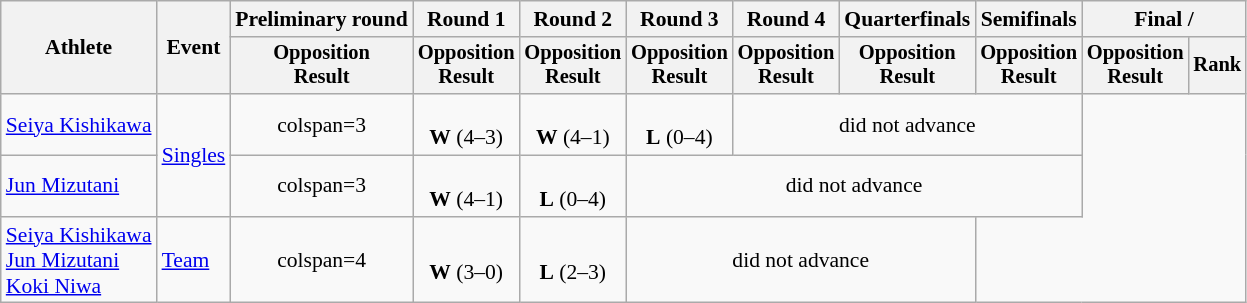<table class="wikitable" style="font-size:90%">
<tr>
<th rowspan="2">Athlete</th>
<th rowspan="2">Event</th>
<th>Preliminary round</th>
<th>Round 1</th>
<th>Round 2</th>
<th>Round 3</th>
<th>Round 4</th>
<th>Quarterfinals</th>
<th>Semifinals</th>
<th colspan=2>Final / </th>
</tr>
<tr style="font-size:95%">
<th>Opposition<br>Result</th>
<th>Opposition<br>Result</th>
<th>Opposition<br>Result</th>
<th>Opposition<br>Result</th>
<th>Opposition<br>Result</th>
<th>Opposition<br>Result</th>
<th>Opposition<br>Result</th>
<th>Opposition<br>Result</th>
<th>Rank</th>
</tr>
<tr align=center>
<td align=left><a href='#'>Seiya Kishikawa</a></td>
<td align=left rowspan=2><a href='#'>Singles</a></td>
<td>colspan=3 </td>
<td><br><strong>W</strong> (4–3)</td>
<td><br><strong>W</strong> (4–1)</td>
<td><br><strong>L</strong> (0–4)</td>
<td colspan=3>did not advance</td>
</tr>
<tr align=center>
<td align=left><a href='#'>Jun Mizutani</a></td>
<td>colspan=3 </td>
<td><br><strong>W</strong> (4–1)</td>
<td><br><strong>L</strong> (0–4)</td>
<td colspan=4>did not advance</td>
</tr>
<tr align=center>
<td align=left><a href='#'>Seiya Kishikawa</a><br><a href='#'>Jun Mizutani</a><br><a href='#'>Koki Niwa</a></td>
<td align=left><a href='#'>Team</a></td>
<td>colspan=4 </td>
<td><br><strong>W</strong> (3–0)</td>
<td><br><strong>L</strong> (2–3)</td>
<td colspan=3>did not advance</td>
</tr>
</table>
